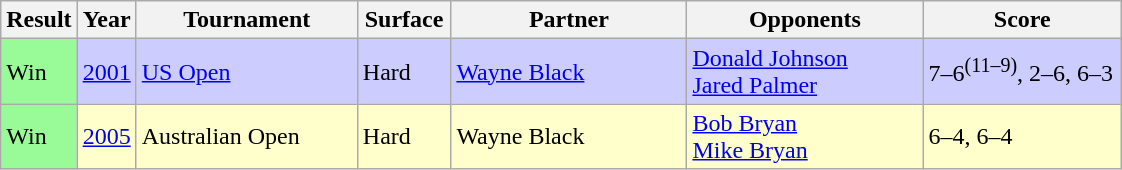<table class="sortable wikitable">
<tr>
<th style="width:40px">Result</th>
<th style="width:30px">Year</th>
<th style="width:140px">Tournament</th>
<th style="width:55px">Surface</th>
<th style="width:150px">Partner</th>
<th style="width:150px">Opponents</th>
<th style="width:125px" class="unsortable">Score</th>
</tr>
<tr style="background:#ccf;">
<td style="background:#98fb98;">Win</td>
<td><a href='#'>2001</a></td>
<td><a href='#'>US Open</a></td>
<td>Hard</td>
<td> <a href='#'>Wayne Black</a></td>
<td> <a href='#'>Donald Johnson</a> <br> <a href='#'>Jared Palmer</a></td>
<td>7–6<sup>(11–9)</sup>, 2–6, 6–3</td>
</tr>
<tr style="background:#ffc;">
<td style="background:#98fb98;">Win</td>
<td><a href='#'>2005</a></td>
<td>Australian Open</td>
<td>Hard</td>
<td> Wayne Black</td>
<td> <a href='#'>Bob Bryan</a> <br>  <a href='#'>Mike Bryan</a></td>
<td>6–4, 6–4</td>
</tr>
</table>
